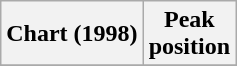<table class="wikitable">
<tr>
<th>Chart (1998)</th>
<th>Peak<br>position</th>
</tr>
<tr>
</tr>
</table>
